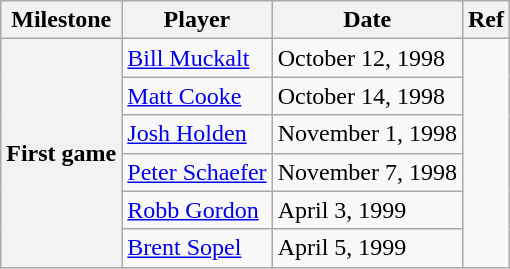<table class="wikitable">
<tr>
<th scope="col">Milestone</th>
<th scope="col">Player</th>
<th scope="col">Date</th>
<th scope="col">Ref</th>
</tr>
<tr>
<th rowspan=6>First game</th>
<td><a href='#'>Bill Muckalt</a></td>
<td>October 12, 1998</td>
<td rowspan=6></td>
</tr>
<tr>
<td><a href='#'>Matt Cooke</a></td>
<td>October 14, 1998</td>
</tr>
<tr>
<td><a href='#'>Josh Holden</a></td>
<td>November 1, 1998</td>
</tr>
<tr>
<td><a href='#'>Peter Schaefer</a></td>
<td>November 7, 1998</td>
</tr>
<tr>
<td><a href='#'>Robb Gordon</a></td>
<td>April 3, 1999</td>
</tr>
<tr>
<td><a href='#'>Brent Sopel</a></td>
<td>April 5, 1999</td>
</tr>
</table>
